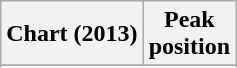<table class="wikitable sortable">
<tr>
<th>Chart (2013)</th>
<th>Peak<br>position</th>
</tr>
<tr>
</tr>
<tr>
</tr>
</table>
